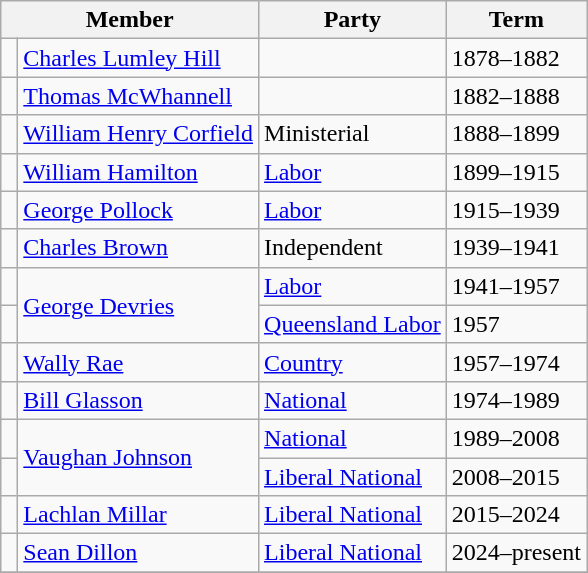<table class="wikitable">
<tr>
<th colspan="2">Member</th>
<th>Party</th>
<th>Term</th>
</tr>
<tr>
<td> </td>
<td><a href='#'>Charles Lumley Hill</a></td>
<td></td>
<td>1878–1882</td>
</tr>
<tr>
<td> </td>
<td><a href='#'>Thomas McWhannell</a></td>
<td></td>
<td>1882–1888</td>
</tr>
<tr>
<td> </td>
<td><a href='#'>William Henry Corfield</a></td>
<td>Ministerial</td>
<td>1888–1899</td>
</tr>
<tr>
<td> </td>
<td><a href='#'>William Hamilton</a></td>
<td><a href='#'>Labor</a></td>
<td>1899–1915</td>
</tr>
<tr>
<td> </td>
<td><a href='#'>George Pollock</a></td>
<td><a href='#'>Labor</a></td>
<td>1915–1939</td>
</tr>
<tr>
<td> </td>
<td><a href='#'>Charles Brown</a></td>
<td>Independent</td>
<td>1939–1941</td>
</tr>
<tr>
<td> </td>
<td rowspan="2"><a href='#'>George Devries</a></td>
<td><a href='#'>Labor</a></td>
<td>1941–1957</td>
</tr>
<tr>
<td> </td>
<td><a href='#'>Queensland Labor</a></td>
<td>1957</td>
</tr>
<tr>
<td> </td>
<td><a href='#'>Wally Rae</a></td>
<td><a href='#'>Country</a></td>
<td>1957–1974</td>
</tr>
<tr>
<td> </td>
<td><a href='#'>Bill Glasson</a></td>
<td><a href='#'>National</a></td>
<td>1974–1989</td>
</tr>
<tr>
<td> </td>
<td rowspan="2"><a href='#'>Vaughan Johnson</a></td>
<td><a href='#'>National</a></td>
<td>1989–2008</td>
</tr>
<tr>
<td> </td>
<td><a href='#'>Liberal National</a></td>
<td>2008–2015</td>
</tr>
<tr>
<td> </td>
<td><a href='#'>Lachlan Millar</a></td>
<td><a href='#'>Liberal National</a></td>
<td>2015–2024</td>
</tr>
<tr>
<td> </td>
<td><a href='#'>Sean Dillon</a></td>
<td><a href='#'>Liberal National</a></td>
<td>2024–present</td>
</tr>
<tr>
</tr>
</table>
